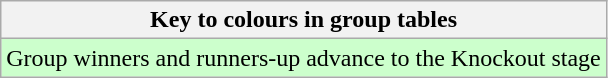<table class="wikitable">
<tr>
<th>Key to colours in group tables</th>
</tr>
<tr bgcolor=#ccffcc>
<td>Group winners and runners-up advance to the Knockout stage</td>
</tr>
</table>
